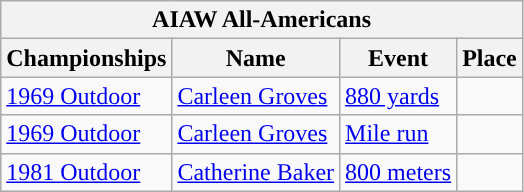<table class="wikitable sortable">
<tr>
<th colspan="5">AIAW All-Americans</th>
</tr>
<tr>
<th scope="col">Championships</th>
<th scope="col">Name</th>
<th scope="col">Event</th>
<th scope="col">Place</th>
</tr>
<tr>
<td><a href='#'>1969 Outdoor</a></td>
<td><a href='#'>Carleen Groves</a></td>
<td><a href='#'>880 yards</a></td>
<td></td>
</tr>
<tr>
<td><a href='#'>1969 Outdoor</a></td>
<td><a href='#'>Carleen Groves</a></td>
<td><a href='#'>Mile run</a></td>
<td></td>
</tr>
<tr>
<td><a href='#'>1981 Outdoor</a></td>
<td><a href='#'>Catherine Baker</a></td>
<td><a href='#'>800 meters</a></td>
<td></td>
</tr>
</table>
